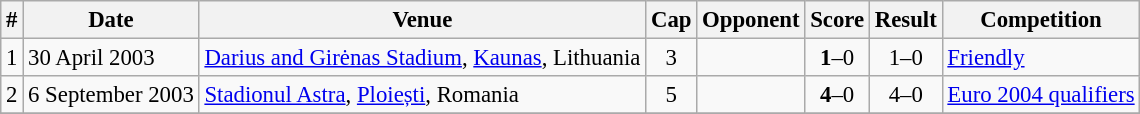<table class="wikitable sortable" style="font-size:95%" align=center>
<tr>
<th>#</th>
<th>Date</th>
<th>Venue</th>
<th>Cap</th>
<th>Opponent</th>
<th>Score</th>
<th>Result</th>
<th>Competition</th>
</tr>
<tr>
<td>1</td>
<td>30 April 2003</td>
<td><a href='#'>Darius and Girėnas Stadium</a>, <a href='#'>Kaunas</a>, Lithuania</td>
<td align=center>3</td>
<td></td>
<td align=center><strong>1</strong>–0</td>
<td align=center>1–0</td>
<td><a href='#'>Friendly</a></td>
</tr>
<tr>
<td>2</td>
<td>6 September 2003</td>
<td><a href='#'>Stadionul Astra</a>, <a href='#'>Ploiești</a>, Romania</td>
<td align=center>5</td>
<td></td>
<td align=center><strong>4</strong>–0</td>
<td align=center>4–0</td>
<td><a href='#'>Euro 2004 qualifiers</a></td>
</tr>
<tr>
</tr>
</table>
